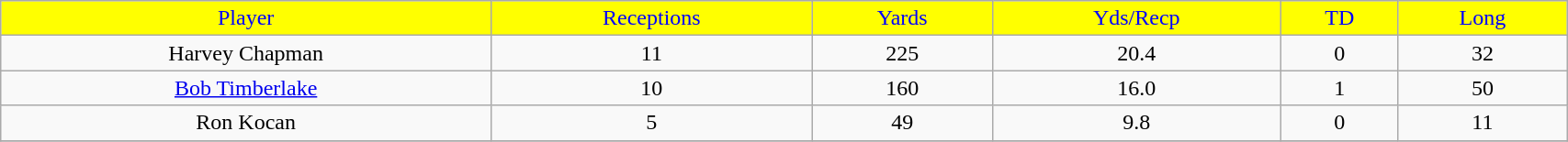<table class="wikitable" width="90%">
<tr align="center"  style="background:yellow;color:blue;">
<td>Player</td>
<td>Receptions</td>
<td>Yards</td>
<td>Yds/Recp</td>
<td>TD</td>
<td>Long</td>
</tr>
<tr align="center" bgcolor="">
<td>Harvey Chapman</td>
<td>11</td>
<td>225</td>
<td>20.4</td>
<td>0</td>
<td>32</td>
</tr>
<tr align="center" bgcolor="">
<td><a href='#'>Bob Timberlake</a></td>
<td>10</td>
<td>160</td>
<td>16.0</td>
<td>1</td>
<td>50</td>
</tr>
<tr align="center" bgcolor="">
<td>Ron Kocan</td>
<td>5</td>
<td>49</td>
<td>9.8</td>
<td>0</td>
<td>11</td>
</tr>
<tr>
</tr>
</table>
